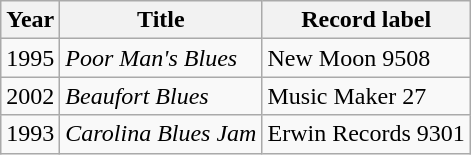<table class="wikitable sortable">
<tr>
<th>Year</th>
<th>Title</th>
<th>Record label</th>
</tr>
<tr>
<td>1995</td>
<td><em>Poor Man's Blues</em></td>
<td style="text-align:left;">New Moon 9508</td>
</tr>
<tr>
<td>2002</td>
<td><em>Beaufort Blues</em></td>
<td style="text-align:left;">Music Maker 27</td>
</tr>
<tr>
<td>1993</td>
<td><em>Carolina Blues Jam</em></td>
<td style="text-align:left;">Erwin Records 9301</td>
</tr>
</table>
